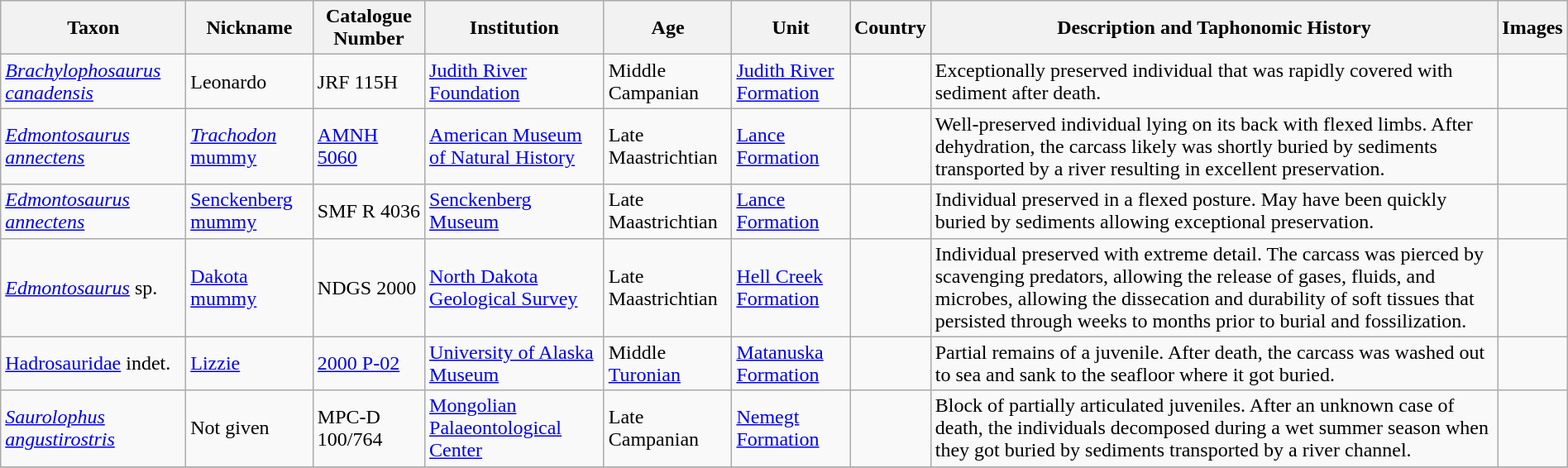<table class="wikitable sortable" align="center" width="100%">
<tr>
<th>Taxon</th>
<th>Nickname</th>
<th>Catalogue Number</th>
<th>Institution</th>
<th>Age</th>
<th>Unit</th>
<th>Country</th>
<th>Description and Taphonomic History</th>
<th>Images</th>
</tr>
<tr>
<td><em><a href='#'>Brachylophosaurus canadensis</a></em></td>
<td>Leonardo</td>
<td>JRF 115H</td>
<td><a href='#'>Judith River Foundation</a></td>
<td>Middle Campanian</td>
<td><a href='#'>Judith River Formation</a></td>
<td></td>
<td>Exceptionally preserved individual that was rapidly covered with sediment after death.</td>
<td></td>
</tr>
<tr>
<td><em><a href='#'>Edmontosaurus annectens</a></em></td>
<td><a href='#'><em>Trachodon</em> mummy</a></td>
<td><a href='#'>AMNH 5060</a></td>
<td><a href='#'>American Museum of Natural History</a></td>
<td>Late Maastrichtian</td>
<td><a href='#'>Lance Formation</a></td>
<td></td>
<td>Well-preserved individual lying on its back with flexed limbs. After dehydration, the carcass likely was shortly buried by sediments transported by a river resulting in excellent preservation.</td>
<td></td>
</tr>
<tr>
<td><em><a href='#'>Edmontosaurus annectens</a></em></td>
<td><a href='#'>Senckenberg mummy</a></td>
<td>SMF R 4036</td>
<td><a href='#'>Senckenberg Museum</a></td>
<td>Late Maastrichtian</td>
<td><a href='#'>Lance Formation</a></td>
<td></td>
<td>Individual preserved in a flexed posture. May have been quickly buried by sediments allowing exceptional preservation.</td>
<td></td>
</tr>
<tr>
<td><em><a href='#'>Edmontosaurus</a></em> sp.</td>
<td><a href='#'>Dakota mummy</a></td>
<td>NDGS 2000</td>
<td><a href='#'>North Dakota Geological Survey</a></td>
<td>Late Maastrichtian</td>
<td><a href='#'>Hell Creek Formation</a></td>
<td></td>
<td>Individual preserved with extreme detail. The carcass was pierced by scavenging predators, allowing the release of gases, fluids, and microbes, allowing the dissecation and durability of soft tissues that persisted through weeks to months prior to burial and fossilization.</td>
<td></td>
</tr>
<tr>
<td><a href='#'>Hadrosauridae</a> indet.</td>
<td><a href='#'>Lizzie</a></td>
<td><a href='#'>2000 P-02</a></td>
<td><a href='#'>University of Alaska Museum</a></td>
<td>Middle <a href='#'>Turonian</a></td>
<td><a href='#'>Matanuska Formation</a></td>
<td></td>
<td>Partial remains of a juvenile. After death, the carcass was washed out to sea and sank to the seafloor where it got buried.</td>
<td></td>
</tr>
<tr>
<td><em><a href='#'>Saurolophus angustirostris</a></em></td>
<td>Not given</td>
<td>MPC-D 100/764</td>
<td><a href='#'>Mongolian Palaeontological Center</a></td>
<td>Late Campanian</td>
<td><a href='#'>Nemegt Formation</a></td>
<td></td>
<td>Block of partially articulated juveniles. After an unknown case of death, the individuals decomposed during a wet summer season when they got buried by sediments transported by a river channel.</td>
<td></td>
</tr>
<tr>
</tr>
</table>
